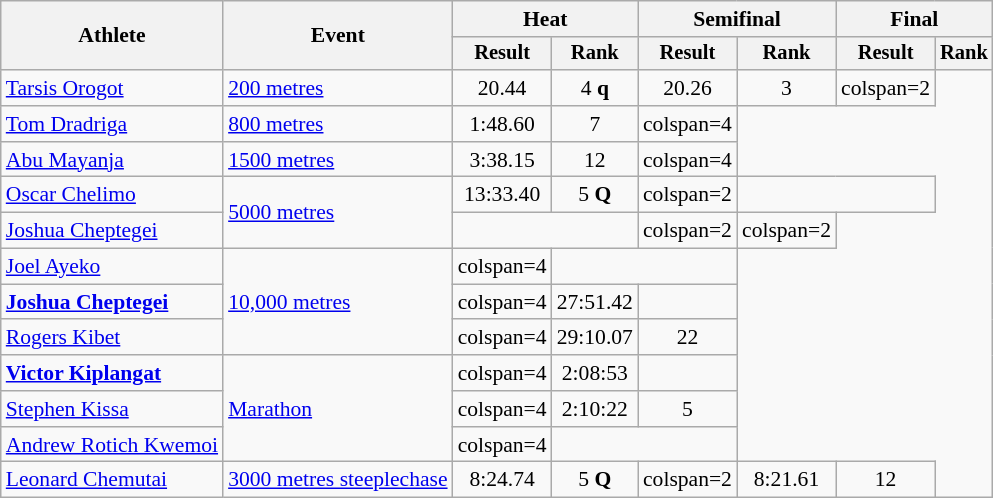<table class="wikitable" style="font-size:90%">
<tr>
<th rowspan="2">Athlete</th>
<th rowspan="2">Event</th>
<th colspan="2">Heat</th>
<th colspan="2">Semifinal</th>
<th colspan="2">Final</th>
</tr>
<tr style="font-size:95%">
<th>Result</th>
<th>Rank</th>
<th>Result</th>
<th>Rank</th>
<th>Result</th>
<th>Rank</th>
</tr>
<tr style=text-align:center>
<td style=text-align:left><a href='#'>Tarsis Orogot</a></td>
<td style=text-align:left><a href='#'>200 metres</a></td>
<td>20.44</td>
<td>4 <strong>q</strong></td>
<td>20.26</td>
<td>3</td>
<td>colspan=2 </td>
</tr>
<tr style=text-align:center>
<td style=text-align:left><a href='#'>Tom Dradriga</a></td>
<td style=text-align:left><a href='#'>800 metres</a></td>
<td>1:48.60</td>
<td>7</td>
<td>colspan=4 </td>
</tr>
<tr style=text-align:center>
<td style=text-align:left><a href='#'>Abu Mayanja</a></td>
<td style=text-align:left><a href='#'>1500 metres</a></td>
<td>3:38.15</td>
<td>12</td>
<td>colspan=4 </td>
</tr>
<tr style=text-align:center>
<td style=text-align:left><a href='#'>Oscar Chelimo</a></td>
<td style=text-align:left rowspan=2><a href='#'>5000 metres</a></td>
<td>13:33.40 <strong></strong></td>
<td>5 <strong>Q</strong></td>
<td>colspan=2</td>
<td colspan=2></td>
</tr>
<tr style=text-align:center>
<td style=text-align:left><a href='#'>Joshua Cheptegei</a></td>
<td colspan=2></td>
<td>colspan=2</td>
<td>colspan=2</td>
</tr>
<tr style=text-align:center>
<td style=text-align:left><a href='#'>Joel Ayeko</a></td>
<td style=text-align:left rowspan=3><a href='#'>10,000 metres</a></td>
<td>colspan=4</td>
<td colspan=2></td>
</tr>
<tr style=text-align:center>
<td style=text-align:left><strong><a href='#'>Joshua Cheptegei</a></strong></td>
<td>colspan=4</td>
<td>27:51.42 </td>
<td></td>
</tr>
<tr style=text-align:center>
<td style=text-align:left><a href='#'>Rogers Kibet</a></td>
<td>colspan=4</td>
<td>29:10.07</td>
<td>22</td>
</tr>
<tr style=text-align:center>
<td style=text-align:left><strong><a href='#'>Victor Kiplangat</a></strong></td>
<td style=text-align:left rowspan=3><a href='#'>Marathon</a></td>
<td>colspan=4</td>
<td>2:08:53</td>
<td></td>
</tr>
<tr style=text-align:center>
<td style=text-align:left><a href='#'>Stephen Kissa</a></td>
<td>colspan=4</td>
<td>2:10:22</td>
<td>5</td>
</tr>
<tr style=text-align:center>
<td style=text-align:left><a href='#'>Andrew Rotich Kwemoi</a></td>
<td>colspan=4</td>
<td colspan=2></td>
</tr>
<tr style=text-align:center>
<td style=text-align:left><a href='#'>Leonard Chemutai</a></td>
<td style=text-align:left><a href='#'>3000 metres steeplechase</a></td>
<td>8:24.74</td>
<td>5 <strong>Q</strong></td>
<td>colspan=2</td>
<td>8:21.61</td>
<td>12</td>
</tr>
</table>
